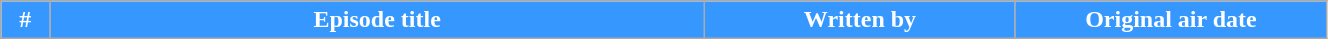<table class="wikitable lpainrowheaders" style="width:70%;">
<tr style="color:white;">
<th style="background:#3698FF;" scope="col" width="3%">#</th>
<th style="background:#3698FF;" scope="col" width="40%">Episode title</th>
<th style="background:#3698FF;" scope="col" width="19%">Written by</th>
<th style="background:#3698FF;" scope="col" width="19%">Original air date<br>










</th>
</tr>
</table>
